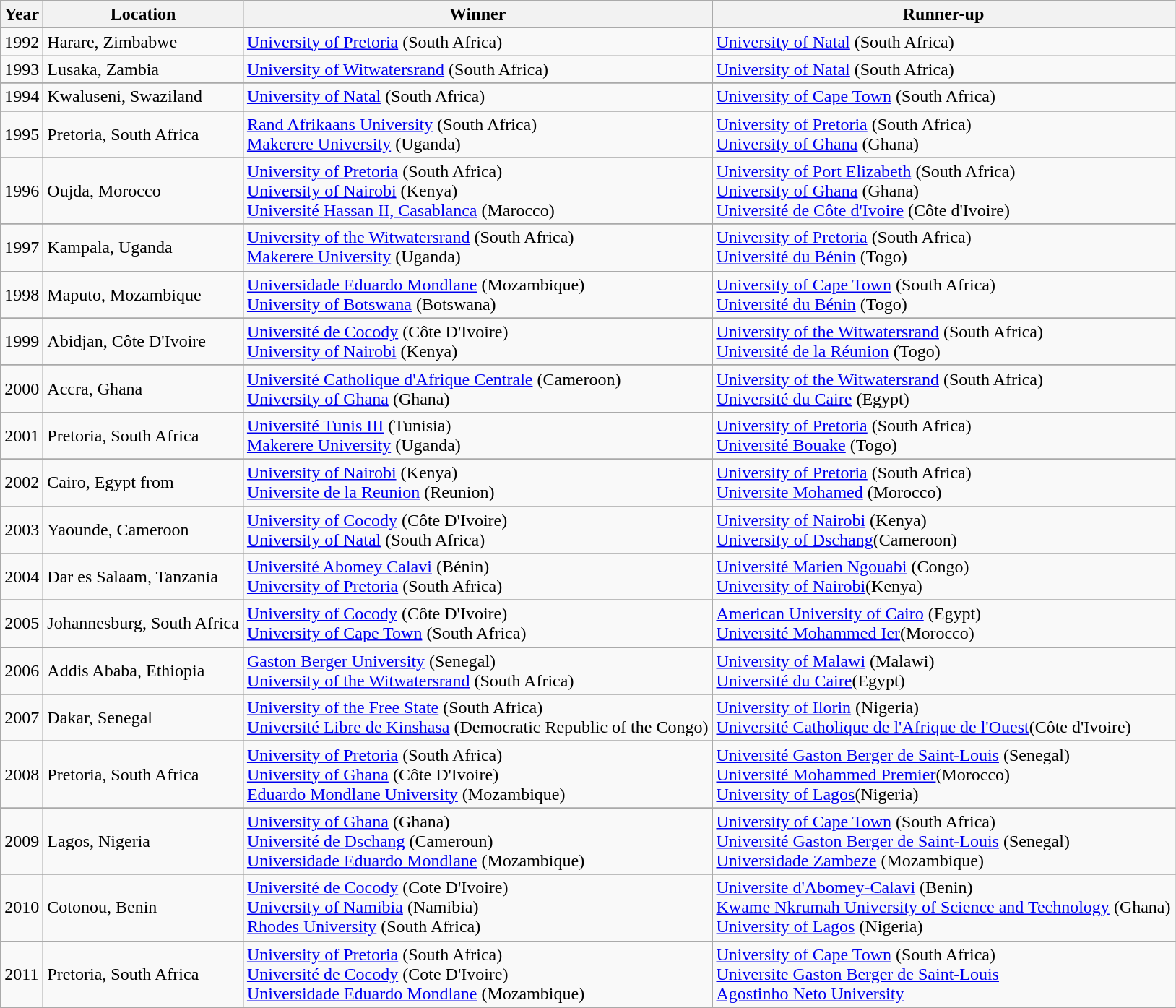<table class="wikitable">
<tr>
<th>Year</th>
<th>Location</th>
<th>Winner</th>
<th>Runner-up</th>
</tr>
<tr>
<td>1992</td>
<td>Harare, Zimbabwe</td>
<td><a href='#'>University of Pretoria</a> (South Africa)</td>
<td><a href='#'>University of Natal</a> (South Africa)</td>
</tr>
<tr>
<td>1993</td>
<td>Lusaka, Zambia</td>
<td><a href='#'>University of Witwatersrand</a> (South Africa)</td>
<td><a href='#'>University of Natal</a> (South Africa)</td>
</tr>
<tr>
</tr>
<tr>
<td>1994</td>
<td>Kwaluseni, Swaziland</td>
<td><a href='#'>University of Natal</a> (South Africa)</td>
<td><a href='#'>University of Cape Town</a> (South Africa)</td>
</tr>
<tr>
</tr>
<tr>
<td>1995</td>
<td>Pretoria, South Africa</td>
<td><a href='#'>Rand Afrikaans University</a> (South Africa)<br><a href='#'>Makerere University</a> (Uganda)</td>
<td><a href='#'>University of Pretoria</a> (South Africa)<br><a href='#'>University of Ghana</a> (Ghana)</td>
</tr>
<tr>
</tr>
<tr>
<td>1996</td>
<td>Oujda, Morocco</td>
<td><a href='#'>University of Pretoria</a> (South Africa)<br><a href='#'>University of Nairobi</a> (Kenya)<br><a href='#'>Université Hassan II, Casablanca</a> (Marocco)</td>
<td><a href='#'>University of Port Elizabeth</a> (South Africa)<br><a href='#'>University of Ghana</a> (Ghana)<br><a href='#'>Université de Côte d'Ivoire</a> (Côte d'Ivoire)</td>
</tr>
<tr>
</tr>
<tr>
<td>1997</td>
<td>Kampala, Uganda</td>
<td><a href='#'>University of the Witwatersrand</a> (South Africa)<br><a href='#'>Makerere University</a> (Uganda)</td>
<td><a href='#'>University of Pretoria</a> (South Africa)<br><a href='#'>Université du Bénin</a> (Togo)</td>
</tr>
<tr>
</tr>
<tr>
<td>1998</td>
<td>Maputo, Mozambique</td>
<td><a href='#'>Universidade Eduardo Mondlane</a> (Mozambique)<br><a href='#'>University of Botswana</a> (Botswana)</td>
<td><a href='#'>University of Cape Town</a> (South Africa)<br><a href='#'>Université du Bénin</a> (Togo)</td>
</tr>
<tr>
</tr>
<tr>
<td>1999</td>
<td>Abidjan, Côte D'Ivoire</td>
<td><a href='#'>Université de Cocody</a> (Côte D'Ivoire)<br><a href='#'>University of Nairobi</a> (Kenya)</td>
<td><a href='#'>University of the Witwatersrand</a> (South Africa)<br><a href='#'>Université de la Réunion</a> (Togo)</td>
</tr>
<tr>
</tr>
<tr>
<td>2000</td>
<td>Accra, Ghana</td>
<td><a href='#'>Université Catholique d'Afrique Centrale</a> (Cameroon)<br><a href='#'>University of Ghana</a> (Ghana)</td>
<td><a href='#'>University of the Witwatersrand</a> (South Africa)<br><a href='#'>Université du Caire</a> (Egypt)</td>
</tr>
<tr>
</tr>
<tr>
<td>2001</td>
<td>Pretoria, South Africa</td>
<td><a href='#'>Université Tunis III</a> (Tunisia)<br><a href='#'>Makerere University</a> (Uganda)</td>
<td><a href='#'>University of Pretoria</a> (South Africa)<br><a href='#'>Université Bouake</a> (Togo)</td>
</tr>
<tr>
</tr>
<tr>
<td>2002</td>
<td>Cairo, Egypt from</td>
<td><a href='#'>University of Nairobi</a> (Kenya)<br><a href='#'>Universite de la Reunion</a> (Reunion)</td>
<td><a href='#'>University of Pretoria</a> (South Africa)<br><a href='#'>Universite Mohamed</a> (Morocco)</td>
</tr>
<tr>
</tr>
<tr>
<td>2003</td>
<td>Yaounde, Cameroon</td>
<td><a href='#'>University of Cocody</a> (Côte D'Ivoire)<br><a href='#'>University of Natal</a> (South Africa)</td>
<td><a href='#'>University of Nairobi</a> (Kenya)<br><a href='#'>University of Dschang</a>(Cameroon)</td>
</tr>
<tr>
</tr>
<tr>
<td>2004</td>
<td>Dar es Salaam, Tanzania</td>
<td><a href='#'>Université Abomey Calavi</a> (Bénin)<br><a href='#'>University of Pretoria</a> (South Africa)</td>
<td><a href='#'>Université Marien Ngouabi</a> (Congo)<br><a href='#'>University of Nairobi</a>(Kenya)</td>
</tr>
<tr>
</tr>
<tr>
<td>2005</td>
<td>Johannesburg, South Africa</td>
<td><a href='#'>University of Cocody</a> (Côte D'Ivoire)<br><a href='#'>University of Cape Town</a> (South Africa)</td>
<td><a href='#'>American University of Cairo</a> (Egypt)<br><a href='#'>Université Mohammed Ier</a>(Morocco)</td>
</tr>
<tr>
</tr>
<tr>
<td>2006</td>
<td>Addis Ababa, Ethiopia</td>
<td><a href='#'>Gaston Berger University</a> (Senegal)<br><a href='#'>University of the Witwatersrand</a> (South Africa)</td>
<td><a href='#'>University of Malawi</a> (Malawi)<br><a href='#'>Université du Caire</a>(Egypt)</td>
</tr>
<tr>
</tr>
<tr>
<td>2007</td>
<td>Dakar, Senegal</td>
<td><a href='#'>University of the Free State</a> (South Africa)<br><a href='#'>Université Libre de Kinshasa</a> (Democratic Republic of the Congo)</td>
<td><a href='#'>University of Ilorin</a> (Nigeria)<br><a href='#'>Université Catholique de l'Afrique de l'Ouest</a>(Côte d'Ivoire)</td>
</tr>
<tr>
</tr>
<tr>
<td>2008</td>
<td>Pretoria, South Africa</td>
<td><a href='#'>University of Pretoria</a> (South Africa)<br><a href='#'>University of Ghana</a> (Côte D'Ivoire)<br><a href='#'>Eduardo Mondlane University</a> (Mozambique)</td>
<td><a href='#'>Université Gaston Berger de Saint-Louis</a> (Senegal)<br><a href='#'>Université Mohammed Premier</a>(Morocco)<br><a href='#'>University of Lagos</a>(Nigeria)</td>
</tr>
<tr>
</tr>
<tr>
<td>2009</td>
<td>Lagos, Nigeria</td>
<td><a href='#'>University of Ghana</a> (Ghana)<br><a href='#'>Université de Dschang</a> (Cameroun)<br><a href='#'>Universidade Eduardo Mondlane</a> (Mozambique)</td>
<td><a href='#'>University of Cape Town</a> (South Africa)<br><a href='#'>Université Gaston Berger de Saint-Louis</a> (Senegal)<br><a href='#'>Universidade Zambeze</a> (Mozambique)</td>
</tr>
<tr>
</tr>
<tr>
<td>2010</td>
<td>Cotonou, Benin</td>
<td><a href='#'>Université de Cocody</a> (Cote D'Ivoire)<br><a href='#'>University of Namibia</a> (Namibia)<br><a href='#'>Rhodes University</a> (South Africa)</td>
<td><a href='#'>Universite d'Abomey-Calavi</a> (Benin)<br><a href='#'>Kwame Nkrumah University of Science and Technology</a> (Ghana)<br><a href='#'>University of Lagos</a> (Nigeria)</td>
</tr>
<tr>
</tr>
<tr>
<td>2011</td>
<td>Pretoria, South Africa</td>
<td><a href='#'>University of Pretoria</a> (South Africa)<br><a href='#'>Université de Cocody</a> (Cote D'Ivoire)<br><a href='#'>Universidade Eduardo Mondlane</a> (Mozambique)</td>
<td><a href='#'>University of Cape Town</a> (South Africa)<br><a href='#'>Universite Gaston Berger de Saint-Louis</a><br><a href='#'>Agostinho Neto University</a></td>
</tr>
<tr>
</tr>
</table>
